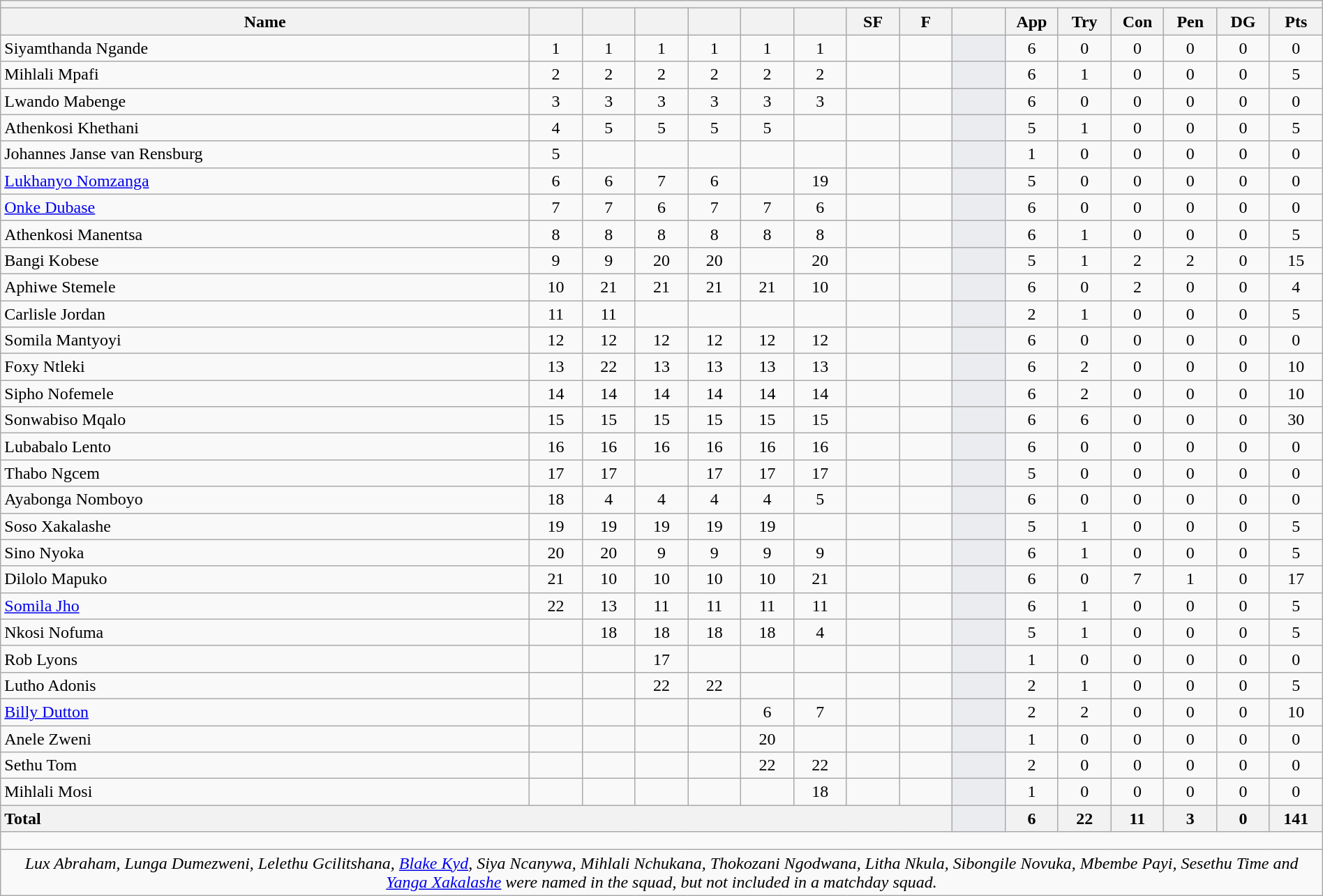<table class="wikitable collapsible collapsed" style="text-align:center; font-size:100%; width:100%">
<tr>
<th colspan="100%"></th>
</tr>
<tr>
<th style="width:40%;">Name</th>
<th style="width:4%;"></th>
<th style="width:4%;"></th>
<th style="width:4%;"></th>
<th style="width:4%;"></th>
<th style="width:4%;"></th>
<th style="width:4%;"></th>
<th style="width:4%;">SF</th>
<th style="width:4%;">F</th>
<th style="width:4%;"></th>
<th style="width:4%;">App</th>
<th style="width:4%;">Try</th>
<th style="width:4%;">Con</th>
<th style="width:4%;">Pen</th>
<th style="width:4%;">DG</th>
<th style="width:4%;">Pts</th>
</tr>
<tr>
<td style="text-align:left;">Siyamthanda Ngande</td>
<td>1</td>
<td>1</td>
<td>1</td>
<td>1</td>
<td>1</td>
<td>1</td>
<td></td>
<td></td>
<td style="background:#EBECF0;"></td>
<td>6</td>
<td>0</td>
<td>0</td>
<td>0</td>
<td>0</td>
<td>0</td>
</tr>
<tr>
<td style="text-align:left;">Mihlali Mpafi</td>
<td>2</td>
<td>2</td>
<td>2</td>
<td>2</td>
<td>2</td>
<td>2</td>
<td></td>
<td></td>
<td style="background:#EBECF0;"></td>
<td>6</td>
<td>1</td>
<td>0</td>
<td>0</td>
<td>0</td>
<td>5</td>
</tr>
<tr>
<td style="text-align:left;">Lwando Mabenge</td>
<td>3</td>
<td>3</td>
<td>3</td>
<td>3</td>
<td>3</td>
<td>3</td>
<td></td>
<td></td>
<td style="background:#EBECF0;"></td>
<td>6</td>
<td>0</td>
<td>0</td>
<td>0</td>
<td>0</td>
<td>0</td>
</tr>
<tr>
<td style="text-align:left;">Athenkosi Khethani</td>
<td>4</td>
<td>5</td>
<td>5</td>
<td>5</td>
<td>5</td>
<td></td>
<td></td>
<td></td>
<td style="background:#EBECF0;"></td>
<td>5</td>
<td>1</td>
<td>0</td>
<td>0</td>
<td>0</td>
<td>5</td>
</tr>
<tr>
<td style="text-align:left;">Johannes Janse van Rensburg</td>
<td>5</td>
<td></td>
<td></td>
<td></td>
<td></td>
<td></td>
<td></td>
<td></td>
<td style="background:#EBECF0;"></td>
<td>1</td>
<td>0</td>
<td>0</td>
<td>0</td>
<td>0</td>
<td>0</td>
</tr>
<tr>
<td style="text-align:left;"><a href='#'>Lukhanyo Nomzanga</a></td>
<td>6</td>
<td>6</td>
<td>7</td>
<td>6</td>
<td></td>
<td>19 </td>
<td></td>
<td></td>
<td style="background:#EBECF0;"></td>
<td>5</td>
<td>0</td>
<td>0</td>
<td>0</td>
<td>0</td>
<td>0</td>
</tr>
<tr>
<td style="text-align:left;"><a href='#'>Onke Dubase</a></td>
<td>7</td>
<td>7</td>
<td>6</td>
<td>7</td>
<td>7</td>
<td>6</td>
<td></td>
<td></td>
<td style="background:#EBECF0;"></td>
<td>6</td>
<td>0</td>
<td>0</td>
<td>0</td>
<td>0</td>
<td>0</td>
</tr>
<tr>
<td style="text-align:left;">Athenkosi Manentsa</td>
<td>8</td>
<td>8</td>
<td>8</td>
<td>8</td>
<td>8</td>
<td>8</td>
<td></td>
<td></td>
<td style="background:#EBECF0;"></td>
<td>6</td>
<td>1</td>
<td>0</td>
<td>0</td>
<td>0</td>
<td>5</td>
</tr>
<tr>
<td style="text-align:left;">Bangi Kobese</td>
<td>9</td>
<td>9</td>
<td>20 </td>
<td>20 </td>
<td></td>
<td>20 </td>
<td></td>
<td></td>
<td style="background:#EBECF0;"></td>
<td>5</td>
<td>1</td>
<td>2</td>
<td>2</td>
<td>0</td>
<td>15</td>
</tr>
<tr>
<td style="text-align:left;">Aphiwe Stemele</td>
<td>10</td>
<td>21 </td>
<td>21 </td>
<td>21 </td>
<td>21 </td>
<td>10</td>
<td></td>
<td></td>
<td style="background:#EBECF0;"></td>
<td>6</td>
<td>0</td>
<td>2</td>
<td>0</td>
<td>0</td>
<td>4</td>
</tr>
<tr>
<td style="text-align:left;">Carlisle Jordan</td>
<td>11</td>
<td>11</td>
<td></td>
<td></td>
<td></td>
<td></td>
<td></td>
<td></td>
<td style="background:#EBECF0;"></td>
<td>2</td>
<td>1</td>
<td>0</td>
<td>0</td>
<td>0</td>
<td>5</td>
</tr>
<tr>
<td style="text-align:left;">Somila Mantyoyi</td>
<td>12</td>
<td>12</td>
<td>12</td>
<td>12</td>
<td>12</td>
<td>12</td>
<td></td>
<td></td>
<td style="background:#EBECF0;"></td>
<td>6</td>
<td>0</td>
<td>0</td>
<td>0</td>
<td>0</td>
<td>0</td>
</tr>
<tr>
<td style="text-align:left;">Foxy Ntleki</td>
<td>13</td>
<td>22 </td>
<td>13</td>
<td>13</td>
<td>13</td>
<td>13</td>
<td></td>
<td></td>
<td style="background:#EBECF0;"></td>
<td>6</td>
<td>2</td>
<td>0</td>
<td>0</td>
<td>0</td>
<td>10</td>
</tr>
<tr>
<td style="text-align:left;">Sipho Nofemele</td>
<td>14</td>
<td>14</td>
<td>14</td>
<td>14</td>
<td>14</td>
<td>14</td>
<td></td>
<td></td>
<td style="background:#EBECF0;"></td>
<td>6</td>
<td>2</td>
<td>0</td>
<td>0</td>
<td>0</td>
<td>10</td>
</tr>
<tr>
<td style="text-align:left;">Sonwabiso Mqalo</td>
<td>15</td>
<td>15</td>
<td>15</td>
<td>15</td>
<td>15</td>
<td>15</td>
<td></td>
<td></td>
<td style="background:#EBECF0;"></td>
<td>6</td>
<td>6</td>
<td>0</td>
<td>0</td>
<td>0</td>
<td>30</td>
</tr>
<tr>
<td style="text-align:left;">Lubabalo Lento</td>
<td>16 </td>
<td>16 </td>
<td>16 </td>
<td>16 </td>
<td>16 </td>
<td>16 </td>
<td></td>
<td></td>
<td style="background:#EBECF0;"></td>
<td>6</td>
<td>0</td>
<td>0</td>
<td>0</td>
<td>0</td>
<td>0</td>
</tr>
<tr>
<td style="text-align:left;">Thabo Ngcem</td>
<td>17 </td>
<td>17 </td>
<td></td>
<td>17 </td>
<td>17 </td>
<td>17 </td>
<td></td>
<td></td>
<td style="background:#EBECF0;"></td>
<td>5</td>
<td>0</td>
<td>0</td>
<td>0</td>
<td>0</td>
<td>0</td>
</tr>
<tr>
<td style="text-align:left;">Ayabonga Nomboyo</td>
<td>18 </td>
<td>4</td>
<td>4</td>
<td>4</td>
<td>4</td>
<td>5</td>
<td></td>
<td></td>
<td style="background:#EBECF0;"></td>
<td>6</td>
<td>0</td>
<td>0</td>
<td>0</td>
<td>0</td>
<td>0</td>
</tr>
<tr>
<td style="text-align:left;">Soso Xakalashe</td>
<td>19 </td>
<td>19 </td>
<td>19 </td>
<td>19 </td>
<td>19 </td>
<td></td>
<td></td>
<td></td>
<td style="background:#EBECF0;"></td>
<td>5</td>
<td>1</td>
<td>0</td>
<td>0</td>
<td>0</td>
<td>5</td>
</tr>
<tr>
<td style="text-align:left;">Sino Nyoka</td>
<td>20 </td>
<td>20 </td>
<td>9</td>
<td>9</td>
<td>9</td>
<td>9</td>
<td></td>
<td></td>
<td style="background:#EBECF0;"></td>
<td>6</td>
<td>1</td>
<td>0</td>
<td>0</td>
<td>0</td>
<td>5</td>
</tr>
<tr>
<td style="text-align:left;">Dilolo Mapuko</td>
<td>21 </td>
<td>10</td>
<td>10</td>
<td>10</td>
<td>10</td>
<td>21 </td>
<td></td>
<td></td>
<td style="background:#EBECF0;"></td>
<td>6</td>
<td>0</td>
<td>7</td>
<td>1</td>
<td>0</td>
<td>17</td>
</tr>
<tr>
<td style="text-align:left;"><a href='#'>Somila Jho</a></td>
<td>22 </td>
<td>13</td>
<td>11</td>
<td>11</td>
<td>11</td>
<td>11</td>
<td></td>
<td></td>
<td style="background:#EBECF0;"></td>
<td>6</td>
<td>1</td>
<td>0</td>
<td>0</td>
<td>0</td>
<td>5</td>
</tr>
<tr>
<td style="text-align:left;">Nkosi Nofuma</td>
<td></td>
<td>18 </td>
<td>18 </td>
<td>18 </td>
<td>18 </td>
<td>4</td>
<td></td>
<td></td>
<td style="background:#EBECF0;"></td>
<td>5</td>
<td>1</td>
<td>0</td>
<td>0</td>
<td>0</td>
<td>5</td>
</tr>
<tr>
<td style="text-align:left;">Rob Lyons</td>
<td></td>
<td></td>
<td>17 </td>
<td></td>
<td></td>
<td></td>
<td></td>
<td></td>
<td style="background:#EBECF0;"></td>
<td>1</td>
<td>0</td>
<td>0</td>
<td>0</td>
<td>0</td>
<td>0</td>
</tr>
<tr>
<td style="text-align:left;">Lutho Adonis</td>
<td></td>
<td></td>
<td>22 </td>
<td>22 </td>
<td></td>
<td></td>
<td></td>
<td></td>
<td style="background:#EBECF0;"></td>
<td>2</td>
<td>1</td>
<td>0</td>
<td>0</td>
<td>0</td>
<td>5</td>
</tr>
<tr>
<td style="text-align:left;"><a href='#'>Billy Dutton</a></td>
<td></td>
<td></td>
<td></td>
<td></td>
<td>6</td>
<td>7</td>
<td></td>
<td></td>
<td style="background:#EBECF0;"></td>
<td>2</td>
<td>2</td>
<td>0</td>
<td>0</td>
<td>0</td>
<td>10</td>
</tr>
<tr>
<td style="text-align:left;">Anele Zweni</td>
<td></td>
<td></td>
<td></td>
<td></td>
<td>20 </td>
<td></td>
<td></td>
<td></td>
<td style="background:#EBECF0;"></td>
<td>1</td>
<td>0</td>
<td>0</td>
<td>0</td>
<td>0</td>
<td>0</td>
</tr>
<tr>
<td style="text-align:left;">Sethu Tom</td>
<td></td>
<td></td>
<td></td>
<td></td>
<td>22 </td>
<td>22 </td>
<td></td>
<td></td>
<td style="background:#EBECF0;"></td>
<td>2</td>
<td>0</td>
<td>0</td>
<td>0</td>
<td>0</td>
<td>0</td>
</tr>
<tr>
<td style="text-align:left;">Mihlali Mosi</td>
<td></td>
<td></td>
<td></td>
<td></td>
<td></td>
<td>18 </td>
<td></td>
<td></td>
<td style="background:#EBECF0;"></td>
<td>1</td>
<td>0</td>
<td>0</td>
<td>0</td>
<td>0</td>
<td>0</td>
</tr>
<tr>
<th colspan="9" style="text-align:left;">Total</th>
<th style="background:#EBECF0;"></th>
<th>6</th>
<th>22</th>
<th>11</th>
<th>3</th>
<th>0</th>
<th>141</th>
</tr>
<tr class="sortbottom">
<td colspan="100%" style="height: 10px;"></td>
</tr>
<tr class="sortbottom">
<td colspan="100%" style="text-align:center;"><em>Lux Abraham, Lunga Dumezweni, Lelethu Gcilitshana, <a href='#'>Blake Kyd</a>, Siya Ncanywa, Mihlali Nchukana, Thokozani Ngodwana, Litha Nkula, Sibongile Novuka, Mbembe Payi, Sesethu Time and <a href='#'>Yanga Xakalashe</a> were named in the squad, but not included in a matchday squad.</em></td>
</tr>
</table>
